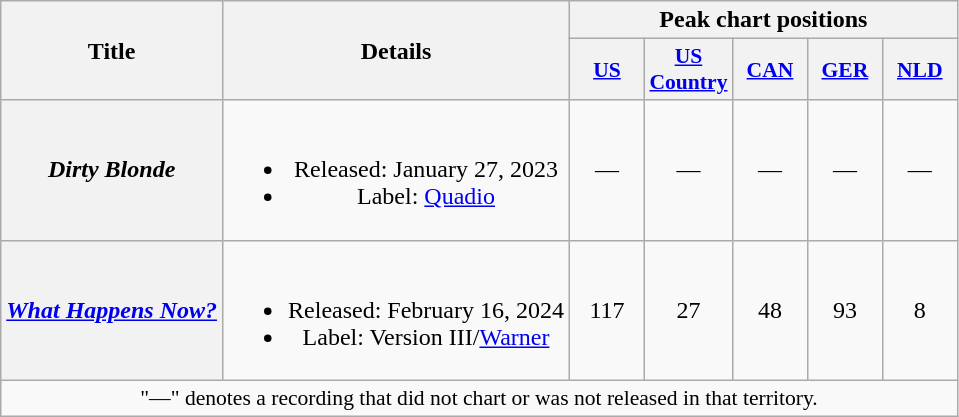<table class="wikitable plainrowheaders" style="text-align:center;">
<tr>
<th scope="col" rowspan="2">Title</th>
<th scope="col" rowspan="2">Details</th>
<th scope="col" colspan="5">Peak chart positions</th>
</tr>
<tr>
<th scope="col" style="width:3em;font-size:90%;"><a href='#'>US</a><br></th>
<th scope="col" style="width:3em;font-size:90%;"><a href='#'>US<br>Country</a><br></th>
<th scope="col" style="width:3em;font-size:90%;"><a href='#'>CAN</a><br></th>
<th scope="col" style="width:3em;font-size:90%;"><a href='#'>GER</a><br></th>
<th scope="col" style="width:3em;font-size:90%;"><a href='#'>NLD</a><br></th>
</tr>
<tr>
<th scope="row"><em>Dirty Blonde</em></th>
<td><br><ul><li>Released: January 27, 2023</li><li>Label: <a href='#'>Quadio</a></li></ul></td>
<td>—</td>
<td>—</td>
<td>—</td>
<td>—</td>
<td>—</td>
</tr>
<tr>
<th scope="row"><em><a href='#'>What Happens Now?</a></em></th>
<td><br><ul><li>Released: February 16, 2024</li><li>Label: Version III/<a href='#'>Warner</a></li></ul></td>
<td>117</td>
<td>27</td>
<td>48</td>
<td>93</td>
<td>8</td>
</tr>
<tr>
<td colspan="8" style="font-size:90%">"—" denotes a recording that did not chart or was not released in that territory.</td>
</tr>
</table>
